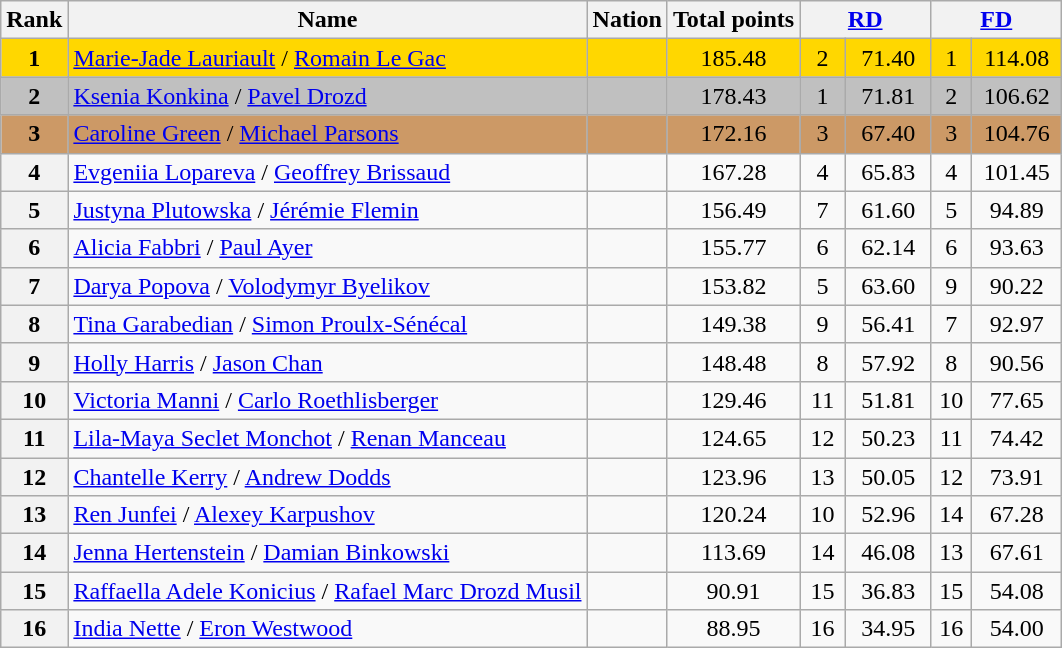<table class="wikitable sortable">
<tr>
<th>Rank</th>
<th>Name</th>
<th>Nation</th>
<th>Total points</th>
<th colspan="2" width="80px"><a href='#'>RD</a></th>
<th colspan="2" width="80px"><a href='#'>FD</a></th>
</tr>
<tr bgcolor="gold">
<td align="center"><strong>1</strong></td>
<td><a href='#'>Marie-Jade Lauriault</a> / <a href='#'>Romain Le Gac</a></td>
<td></td>
<td align="center">185.48</td>
<td align="center">2</td>
<td align="center">71.40</td>
<td align="center">1</td>
<td align="center">114.08</td>
</tr>
<tr bgcolor="silver">
<td align="center"><strong>2</strong></td>
<td><a href='#'>Ksenia Konkina</a> / <a href='#'>Pavel Drozd</a></td>
<td></td>
<td align="center">178.43</td>
<td align="center">1</td>
<td align="center">71.81</td>
<td align="center">2</td>
<td align="center">106.62</td>
</tr>
<tr bgcolor="cc9966">
<td align="center"><strong>3</strong></td>
<td><a href='#'>Caroline Green</a> / <a href='#'>Michael Parsons</a></td>
<td></td>
<td align="center">172.16</td>
<td align="center">3</td>
<td align="center">67.40</td>
<td align="center">3</td>
<td align="center">104.76</td>
</tr>
<tr>
<th>4</th>
<td><a href='#'>Evgeniia Lopareva</a> / <a href='#'>Geoffrey Brissaud</a></td>
<td></td>
<td align="center">167.28</td>
<td align="center">4</td>
<td align="center">65.83</td>
<td align="center">4</td>
<td align="center">101.45</td>
</tr>
<tr>
<th>5</th>
<td><a href='#'>Justyna Plutowska</a> / <a href='#'>Jérémie Flemin</a></td>
<td></td>
<td align="center">156.49</td>
<td align="center">7</td>
<td align="center">61.60</td>
<td align="center">5</td>
<td align="center">94.89</td>
</tr>
<tr>
<th>6</th>
<td><a href='#'>Alicia Fabbri</a> / <a href='#'>Paul Ayer</a></td>
<td></td>
<td align="center">155.77</td>
<td align="center">6</td>
<td align="center">62.14</td>
<td align="center">6</td>
<td align="center">93.63</td>
</tr>
<tr>
<th>7</th>
<td><a href='#'>Darya Popova</a> / <a href='#'>Volodymyr Byelikov</a></td>
<td></td>
<td align="center">153.82</td>
<td align="center">5</td>
<td align="center">63.60</td>
<td align="center">9</td>
<td align="center">90.22</td>
</tr>
<tr>
<th>8</th>
<td><a href='#'>Tina Garabedian</a> / <a href='#'>Simon Proulx-Sénécal</a></td>
<td></td>
<td align="center">149.38</td>
<td align="center">9</td>
<td align="center">56.41</td>
<td align="center">7</td>
<td align="center">92.97</td>
</tr>
<tr>
<th>9</th>
<td><a href='#'>Holly Harris</a> / <a href='#'>Jason Chan</a></td>
<td></td>
<td align="center">148.48</td>
<td align="center">8</td>
<td align="center">57.92</td>
<td align="center">8</td>
<td align="center">90.56</td>
</tr>
<tr>
<th>10</th>
<td><a href='#'>Victoria Manni</a> / <a href='#'>Carlo Roethlisberger</a></td>
<td></td>
<td align="center">129.46</td>
<td align="center">11</td>
<td align="center">51.81</td>
<td align="center">10</td>
<td align="center">77.65</td>
</tr>
<tr>
<th>11</th>
<td><a href='#'>Lila-Maya Seclet Monchot</a> / <a href='#'>Renan Manceau</a></td>
<td></td>
<td align="center">124.65</td>
<td align="center">12</td>
<td align="center">50.23</td>
<td align="center">11</td>
<td align="center">74.42</td>
</tr>
<tr>
<th>12</th>
<td><a href='#'>Chantelle Kerry</a> / <a href='#'>Andrew Dodds</a></td>
<td></td>
<td align="center">123.96</td>
<td align="center">13</td>
<td align="center">50.05</td>
<td align="center">12</td>
<td align="center">73.91</td>
</tr>
<tr>
<th>13</th>
<td><a href='#'>Ren Junfei</a> / <a href='#'>Alexey Karpushov</a></td>
<td></td>
<td align="center">120.24</td>
<td align="center">10</td>
<td align="center">52.96</td>
<td align="center">14</td>
<td align="center">67.28</td>
</tr>
<tr>
<th>14</th>
<td><a href='#'>Jenna Hertenstein</a> / <a href='#'>Damian Binkowski</a></td>
<td></td>
<td align="center">113.69</td>
<td align="center">14</td>
<td align="center">46.08</td>
<td align="center">13</td>
<td align="center">67.61</td>
</tr>
<tr>
<th>15</th>
<td><a href='#'>Raffaella Adele Konicius</a> / <a href='#'>Rafael Marc Drozd Musil</a></td>
<td></td>
<td align="center">90.91</td>
<td align="center">15</td>
<td align="center">36.83</td>
<td align="center">15</td>
<td align="center">54.08</td>
</tr>
<tr>
<th>16</th>
<td><a href='#'>India Nette</a> / <a href='#'>Eron Westwood</a></td>
<td></td>
<td align="center">88.95</td>
<td align="center">16</td>
<td align="center">34.95</td>
<td align="center">16</td>
<td align="center">54.00</td>
</tr>
</table>
